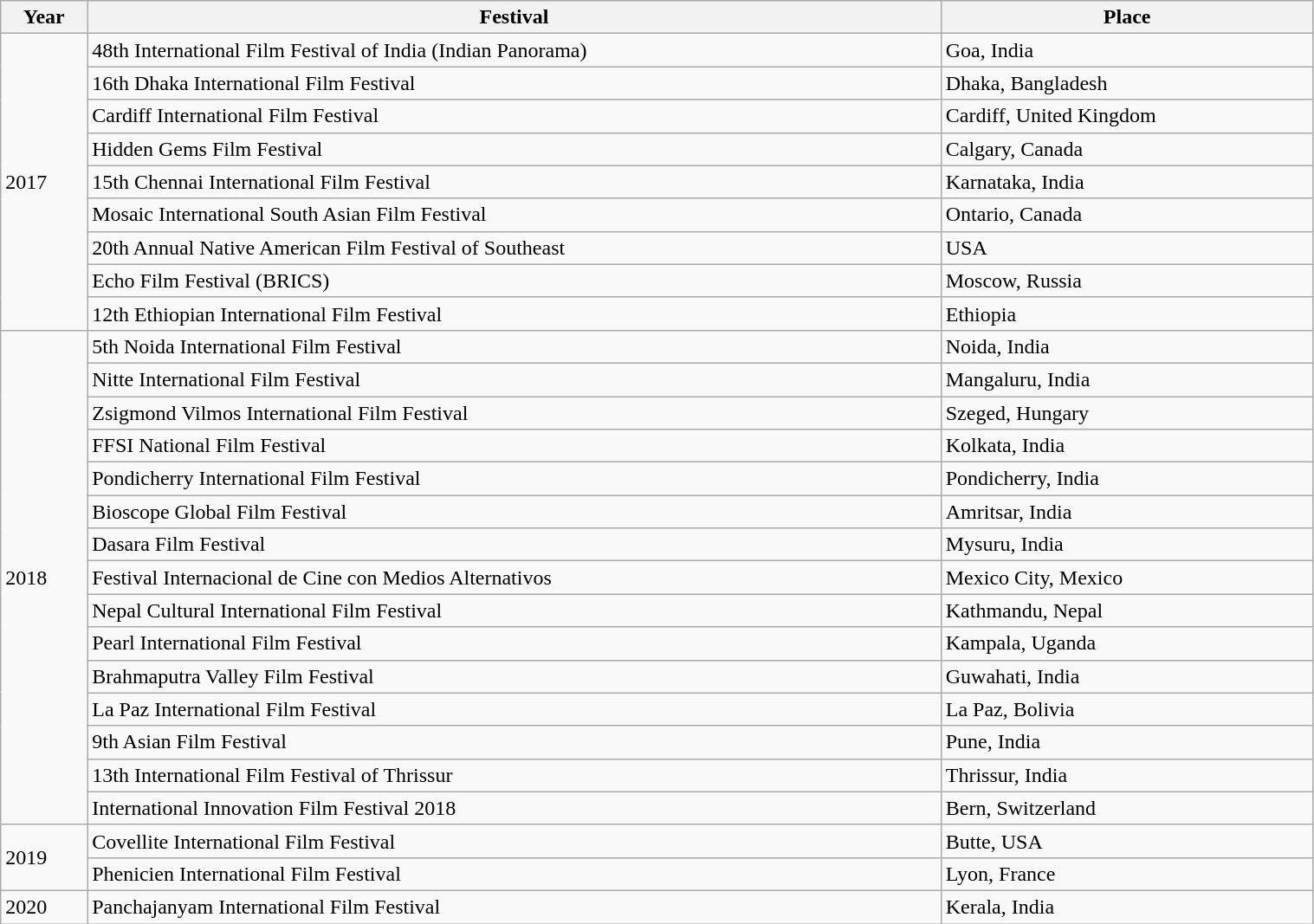<table class="wikitable sortable" style="width:80%">
<tr>
<th>Year</th>
<th>Festival</th>
<th>Place</th>
</tr>
<tr>
<td rowspan="9">2017</td>
<td>48th International Film Festival of India (Indian Panorama)</td>
<td>Goa, India</td>
</tr>
<tr>
<td>16th Dhaka International Film Festival</td>
<td>Dhaka, Bangladesh</td>
</tr>
<tr>
<td>Cardiff International Film Festival</td>
<td>Cardiff, United Kingdom</td>
</tr>
<tr>
<td>Hidden Gems Film Festival</td>
<td>Calgary, Canada</td>
</tr>
<tr>
<td>15th Chennai International Film Festival</td>
<td>Karnataka, India</td>
</tr>
<tr>
<td>Mosaic International South Asian Film Festival</td>
<td>Ontario, Canada</td>
</tr>
<tr>
<td>20th Annual Native American Film Festival of Southeast</td>
<td>USA</td>
</tr>
<tr>
<td>Echo Film Festival (BRICS)</td>
<td>Moscow, Russia</td>
</tr>
<tr>
<td>12th Ethiopian International Film Festival</td>
<td>Ethiopia</td>
</tr>
<tr>
<td rowspan="15">2018</td>
<td>5th Noida International Film Festival</td>
<td>Noida, India</td>
</tr>
<tr>
<td>Nitte International Film Festival</td>
<td>Mangaluru, India</td>
</tr>
<tr>
<td>Zsigmond Vilmos International Film Festival</td>
<td>Szeged, Hungary</td>
</tr>
<tr>
<td>FFSI National Film Festival</td>
<td>Kolkata, India</td>
</tr>
<tr>
<td>Pondicherry International Film Festival</td>
<td>Pondicherry, India</td>
</tr>
<tr>
<td>Bioscope Global Film Festival</td>
<td>Amritsar, India</td>
</tr>
<tr>
<td>Dasara Film Festival</td>
<td>Mysuru, India</td>
</tr>
<tr>
<td>Festival Internacional de Cine con Medios Alternativos</td>
<td>Mexico City, Mexico</td>
</tr>
<tr>
<td>Nepal Cultural International Film Festival</td>
<td>Kathmandu, Nepal</td>
</tr>
<tr>
<td>Pearl International Film Festival</td>
<td>Kampala, Uganda</td>
</tr>
<tr>
<td>Brahmaputra Valley Film Festival</td>
<td>Guwahati, India</td>
</tr>
<tr>
<td>La Paz International Film Festival</td>
<td>La Paz, Bolivia</td>
</tr>
<tr>
<td>9th Asian Film Festival</td>
<td>Pune, India</td>
</tr>
<tr>
<td>13th International Film Festival of Thrissur</td>
<td>Thrissur, India</td>
</tr>
<tr>
<td>International Innovation Film Festival 2018</td>
<td>Bern, Switzerland</td>
</tr>
<tr>
<td rowspan="2">2019</td>
<td>Covellite International Film Festival</td>
<td>Butte, USA</td>
</tr>
<tr>
<td>Phenicien International Film Festival</td>
<td>Lyon, France</td>
</tr>
<tr>
<td>2020</td>
<td>Panchajanyam International Film Festival</td>
<td>Kerala, India</td>
</tr>
</table>
